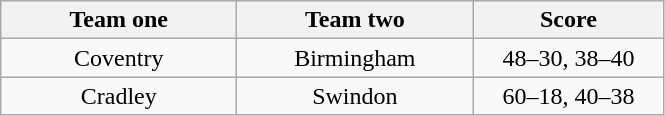<table class="wikitable" style="text-align: center">
<tr>
<th width=150>Team one</th>
<th width=150>Team two</th>
<th width=120>Score</th>
</tr>
<tr>
<td>Coventry</td>
<td>Birmingham</td>
<td>48–30, 38–40</td>
</tr>
<tr>
<td>Cradley</td>
<td>Swindon</td>
<td>60–18, 40–38</td>
</tr>
</table>
